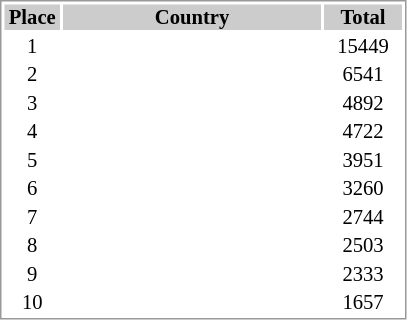<table border="0" style="border: 1px solid #999; background-color:#FFFFFF; text-align:left; font-size:86%; line-height:15px;">
<tr align="center" bgcolor="#CCCCCC">
<th width=35>Place</th>
<th width=170>Country</th>
<th width=50>Total</th>
</tr>
<tr>
<td align=center>1</td>
<td></td>
<td align=center>15449</td>
</tr>
<tr>
<td align=center>2</td>
<td></td>
<td align=center>6541</td>
</tr>
<tr>
<td align=center>3</td>
<td></td>
<td align=center>4892</td>
</tr>
<tr>
<td align=center>4</td>
<td></td>
<td align=center>4722</td>
</tr>
<tr>
<td align=center>5</td>
<td></td>
<td align=center>3951</td>
</tr>
<tr>
<td align=center>6</td>
<td></td>
<td align=center>3260</td>
</tr>
<tr>
<td align=center>7</td>
<td></td>
<td align=center>2744</td>
</tr>
<tr>
<td align=center>8</td>
<td></td>
<td align=center>2503</td>
</tr>
<tr>
<td align=center>9</td>
<td></td>
<td align=center>2333</td>
</tr>
<tr>
<td align=center>10</td>
<td></td>
<td align=center>1657</td>
</tr>
</table>
